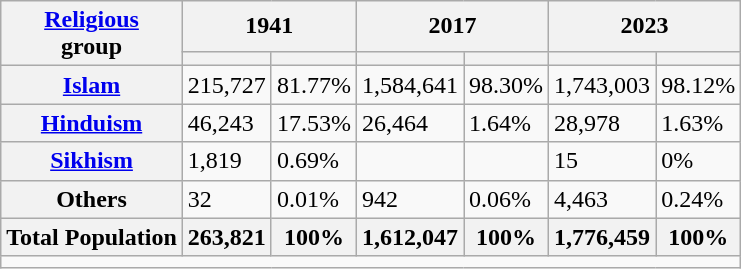<table class="wikitable sortable">
<tr>
<th rowspan="2"><a href='#'>Religious</a><br>group</th>
<th colspan="2">1941</th>
<th colspan="2">2017</th>
<th colspan="2">2023</th>
</tr>
<tr>
<th><a href='#'></a></th>
<th></th>
<th></th>
<th></th>
<th></th>
<th></th>
</tr>
<tr>
<th><a href='#'>Islam</a> </th>
<td>215,727</td>
<td>81.77%</td>
<td>1,584,641</td>
<td>98.30%</td>
<td>1,743,003</td>
<td>98.12%</td>
</tr>
<tr>
<th><a href='#'>Hinduism</a> </th>
<td>46,243</td>
<td>17.53%</td>
<td>26,464</td>
<td>1.64%</td>
<td>28,978</td>
<td>1.63%</td>
</tr>
<tr>
<th><a href='#'>Sikhism</a> </th>
<td>1,819</td>
<td>0.69%</td>
<td></td>
<td></td>
<td>15</td>
<td>0%</td>
</tr>
<tr>
<th>Others </th>
<td>32</td>
<td>0.01%</td>
<td>942</td>
<td>0.06%</td>
<td>4,463</td>
<td>0.24%</td>
</tr>
<tr>
<th>Total Population</th>
<th>263,821</th>
<th>100%</th>
<th>1,612,047</th>
<th>100%</th>
<th>1,776,459</th>
<th>100%</th>
</tr>
<tr class="sortbottom">
<td colspan="7"></td>
</tr>
</table>
